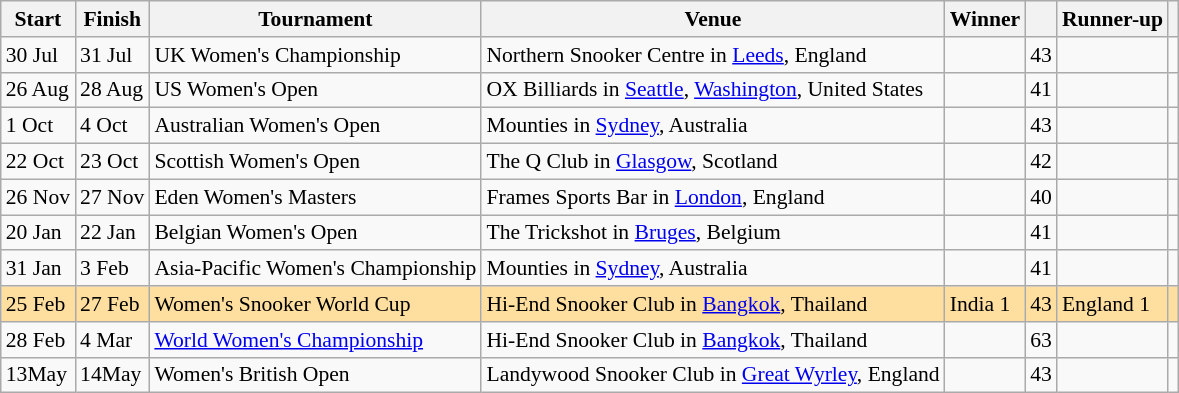<table class="wikitable" style="font-size: 90%">
<tr>
<th>Start</th>
<th>Finish</th>
<th>Tournament</th>
<th>Venue</th>
<th>Winner</th>
<th></th>
<th>Runner-up</th>
<th></th>
</tr>
<tr>
<td>30 Jul</td>
<td>31 Jul</td>
<td>UK Women's Championship</td>
<td>Northern Snooker Centre in <a href='#'>Leeds</a>, England</td>
<td></td>
<td style="text-align:center;">43</td>
<td></td>
<td style="text-align:center;"></td>
</tr>
<tr>
<td>26 Aug</td>
<td>28 Aug</td>
<td>US Women's Open</td>
<td>OX Billiards in <a href='#'>Seattle</a>, <a href='#'>Washington</a>, United States</td>
<td></td>
<td style="text-align:center;">41</td>
<td></td>
<td style="text-align:center;"></td>
</tr>
<tr>
<td>1 Oct</td>
<td>4 Oct</td>
<td>Australian Women's Open</td>
<td>Mounties in <a href='#'>Sydney</a>, Australia</td>
<td></td>
<td style="text-align:center;">43</td>
<td></td>
<td style="text-align:center;"></td>
</tr>
<tr>
<td>22 Oct</td>
<td>23 Oct</td>
<td>Scottish Women's Open</td>
<td data-sort-value="Q Club">The Q Club in <a href='#'>Glasgow</a>, Scotland</td>
<td></td>
<td style="text-align:center;">42</td>
<td></td>
<td style="text-align:center;"></td>
</tr>
<tr>
<td>26 Nov</td>
<td>27 Nov</td>
<td>Eden Women's Masters</td>
<td>Frames Sports Bar in <a href='#'>London</a>, England</td>
<td></td>
<td style="text-align:center;">40</td>
<td></td>
<td style="text-align:center;"></td>
</tr>
<tr>
<td>20 Jan</td>
<td>22 Jan</td>
<td>Belgian Women's Open</td>
<td data-sort-value="Trickshot">The Trickshot in <a href='#'>Bruges</a>, Belgium</td>
<td></td>
<td style="text-align:center;">41</td>
<td></td>
<td style="text-align:center;"></td>
</tr>
<tr>
<td>31 Jan</td>
<td>3 Feb</td>
<td>Asia-Pacific Women's Championship</td>
<td>Mounties in <a href='#'>Sydney</a>, Australia</td>
<td></td>
<td style="text-align:center;">41</td>
<td></td>
<td style="text-align:center;"></td>
</tr>
<tr style="background:#ffdf9f;">
<td>25 Feb</td>
<td>27 Feb</td>
<td>Women's Snooker World Cup</td>
<td>Hi-End Snooker Club in <a href='#'>Bangkok</a>, Thailand</td>
<td> India 1</td>
<td style="text-align:center;">43</td>
<td> England 1</td>
<td style="text-align:center;"></td>
</tr>
<tr>
<td>28 Feb</td>
<td>4 Mar</td>
<td><a href='#'>World Women's Championship</a></td>
<td>Hi-End Snooker Club in <a href='#'>Bangkok</a>, Thailand</td>
<td></td>
<td style="text-align:center;">63</td>
<td></td>
<td style="text-align:center;"></td>
</tr>
<tr>
<td>13May</td>
<td>14May</td>
<td>Women's British Open</td>
<td>Landywood Snooker Club in <a href='#'>Great Wyrley</a>, England</td>
<td></td>
<td style="text-align:center;">43</td>
<td></td>
<td style="text-align:center;"></td>
</tr>
</table>
